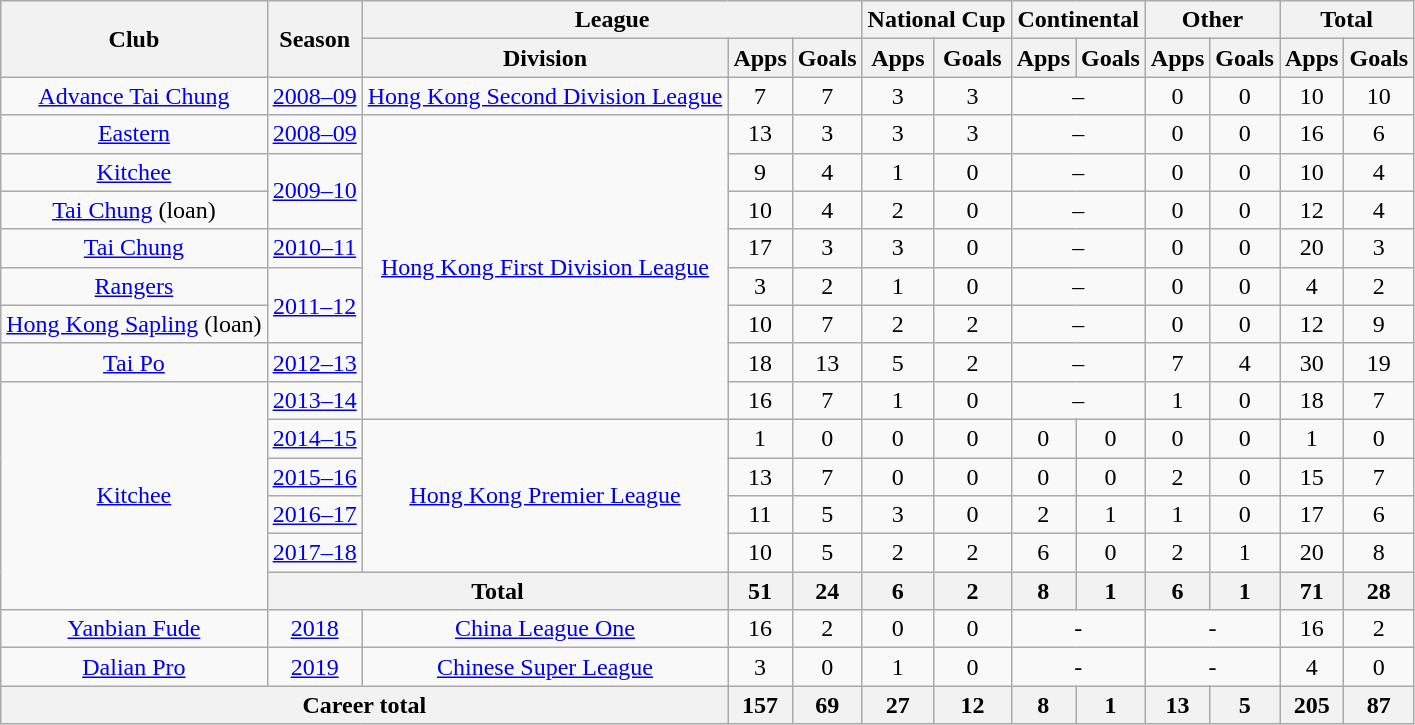<table class="wikitable" style="text-align: center">
<tr>
<th rowspan="2">Club</th>
<th rowspan="2">Season</th>
<th colspan="3">League</th>
<th colspan="2">National Cup</th>
<th colspan="2">Continental</th>
<th colspan="2">Other</th>
<th colspan="2">Total</th>
</tr>
<tr>
<th>Division</th>
<th>Apps</th>
<th>Goals</th>
<th>Apps</th>
<th>Goals</th>
<th>Apps</th>
<th>Goals</th>
<th>Apps</th>
<th>Goals</th>
<th>Apps</th>
<th>Goals</th>
</tr>
<tr>
<td><a href='#'>Advance Tai Chung</a></td>
<td><a href='#'>2008–09</a></td>
<td><a href='#'>Hong Kong Second Division League</a></td>
<td>7</td>
<td>7</td>
<td>3</td>
<td>3</td>
<td colspan="2">–</td>
<td>0</td>
<td>0</td>
<td>10</td>
<td>10</td>
</tr>
<tr>
<td><a href='#'>Eastern</a></td>
<td><a href='#'>2008–09</a></td>
<td rowspan="8"><a href='#'>Hong Kong First Division League</a></td>
<td>13</td>
<td>3</td>
<td>3</td>
<td>3</td>
<td colspan="2">–</td>
<td>0</td>
<td>0</td>
<td>16</td>
<td>6</td>
</tr>
<tr>
<td><a href='#'>Kitchee</a></td>
<td rowspan="2"><a href='#'>2009–10</a></td>
<td>9</td>
<td>4</td>
<td>1</td>
<td>0</td>
<td colspan="2">–</td>
<td>0</td>
<td>0</td>
<td>10</td>
<td>4</td>
</tr>
<tr>
<td><a href='#'>Tai Chung</a> (loan)</td>
<td>10</td>
<td>4</td>
<td>2</td>
<td>0</td>
<td colspan=2>–</td>
<td>0</td>
<td>0</td>
<td>12</td>
<td>4</td>
</tr>
<tr>
<td><a href='#'>Tai Chung</a></td>
<td><a href='#'>2010–11</a></td>
<td>17</td>
<td>3</td>
<td>3</td>
<td>0</td>
<td colspan="2">–</td>
<td>0</td>
<td>0</td>
<td>20</td>
<td>3</td>
</tr>
<tr>
<td><a href='#'>Rangers</a></td>
<td rowspan="2"><a href='#'>2011–12</a></td>
<td>3</td>
<td>2</td>
<td>1</td>
<td>0</td>
<td colspan="2">–</td>
<td>0</td>
<td>0</td>
<td>4</td>
<td>2</td>
</tr>
<tr>
<td><a href='#'>Hong Kong Sapling</a> (loan)</td>
<td>10</td>
<td>7</td>
<td>2</td>
<td>2</td>
<td colspan="2">–</td>
<td>0</td>
<td>0</td>
<td>12</td>
<td>9</td>
</tr>
<tr>
<td><a href='#'>Tai Po</a></td>
<td><a href='#'>2012–13</a></td>
<td>18</td>
<td>13</td>
<td>5</td>
<td>2</td>
<td colspan="2">–</td>
<td>7</td>
<td>4</td>
<td>30</td>
<td>19</td>
</tr>
<tr>
<td rowspan="6"><a href='#'>Kitchee</a></td>
<td><a href='#'>2013–14</a></td>
<td>16</td>
<td>7</td>
<td>1</td>
<td>0</td>
<td colspan="2">–</td>
<td>1</td>
<td>0</td>
<td>18</td>
<td>7</td>
</tr>
<tr>
<td><a href='#'>2014–15</a></td>
<td rowspan="4"><a href='#'>Hong Kong Premier League</a></td>
<td>1</td>
<td>0</td>
<td>0</td>
<td>0</td>
<td>0</td>
<td>0</td>
<td>0</td>
<td>0</td>
<td>1</td>
<td>0</td>
</tr>
<tr>
<td><a href='#'>2015–16</a></td>
<td>13</td>
<td>7</td>
<td>0</td>
<td>0</td>
<td>0</td>
<td>0</td>
<td>2</td>
<td>0</td>
<td>15</td>
<td>7</td>
</tr>
<tr>
<td><a href='#'>2016–17</a></td>
<td>11</td>
<td>5</td>
<td>3</td>
<td>0</td>
<td>2</td>
<td>1</td>
<td>1</td>
<td>0</td>
<td>17</td>
<td>6</td>
</tr>
<tr>
<td><a href='#'>2017–18</a></td>
<td>10</td>
<td>5</td>
<td>2</td>
<td>2</td>
<td>6</td>
<td>0</td>
<td>2</td>
<td>1</td>
<td>20</td>
<td>8</td>
</tr>
<tr>
<th colspan="2">Total</th>
<th>51</th>
<th>24</th>
<th>6</th>
<th>2</th>
<th>8</th>
<th>1</th>
<th>6</th>
<th>1</th>
<th>71</th>
<th>28</th>
</tr>
<tr>
<td><a href='#'>Yanbian Fude</a></td>
<td><a href='#'>2018</a></td>
<td><a href='#'>China League One</a></td>
<td>16</td>
<td>2</td>
<td>0</td>
<td>0</td>
<td colspan="2">-</td>
<td colspan="2">-</td>
<td>16</td>
<td>2</td>
</tr>
<tr>
<td><a href='#'>Dalian Pro</a></td>
<td><a href='#'>2019</a></td>
<td><a href='#'>Chinese Super League</a></td>
<td>3</td>
<td>0</td>
<td>1</td>
<td>0</td>
<td colspan="2">-</td>
<td colspan="2">-</td>
<td>4</td>
<td>0</td>
</tr>
<tr>
<th colspan=3>Career total</th>
<th>157</th>
<th>69</th>
<th>27</th>
<th>12</th>
<th>8</th>
<th>1</th>
<th>13</th>
<th>5</th>
<th>205</th>
<th>87</th>
</tr>
</table>
